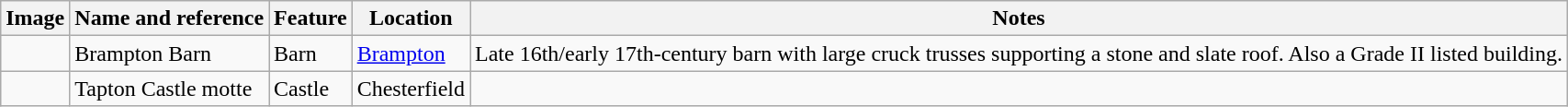<table class="wikitable sortable">
<tr>
<th>Image</th>
<th>Name and reference</th>
<th>Feature</th>
<th>Location</th>
<th>Notes</th>
</tr>
<tr>
<td></td>
<td>Brampton Barn</td>
<td>Barn</td>
<td><a href='#'>Brampton</a><br></td>
<td>Late 16th/early 17th-century barn with large cruck trusses supporting a stone and slate roof. Also a Grade II listed building.</td>
</tr>
<tr>
<td></td>
<td>Tapton Castle motte</td>
<td>Castle</td>
<td>Chesterfield<br></td>
<td></td>
</tr>
</table>
